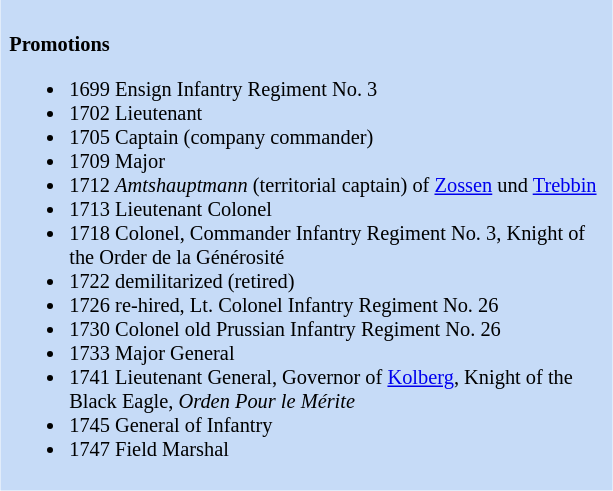<table class="toccolours" style="float: right; margin-left: 1em; margin-right: 2em; font-size: 85%; background:#c6dbf7; color:black; width:30em; max-width: 40%;" cellspacing="5">
<tr>
<td style="text-align: left;"><br><strong>Promotions</strong><ul><li>1699 Ensign Infantry Regiment No. 3</li><li>1702 Lieutenant</li><li>1705 Captain (company commander)</li><li>1709 Major</li><li>1712 <em>Amtshauptmann</em> (territorial captain) of <a href='#'>Zossen</a> und <a href='#'>Trebbin</a></li><li>1713 Lieutenant Colonel</li><li>1718 Colonel, Commander Infantry Regiment No.  3, Knight of the Order de la Générosité</li><li>1722 demilitarized (retired)</li><li>1726 re-hired, Lt. Colonel Infantry Regiment No.  26</li><li>1730 Colonel old Prussian Infantry Regiment No.  26</li><li>1733 Major General</li><li>1741 Lieutenant General, Governor of <a href='#'>Kolberg</a>, Knight of the Black Eagle, <em>Orden Pour le Mérite</em></li><li>1745 General of Infantry</li><li>1747 Field Marshal</li></ul></td>
</tr>
</table>
